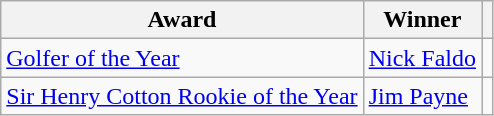<table class="wikitable">
<tr>
<th>Award</th>
<th>Winner</th>
<th></th>
</tr>
<tr>
<td><a href='#'>Golfer of the Year</a></td>
<td> <a href='#'>Nick Faldo</a></td>
<td></td>
</tr>
<tr>
<td><a href='#'>Sir Henry Cotton Rookie of the Year</a></td>
<td> <a href='#'>Jim Payne</a></td>
<td></td>
</tr>
</table>
